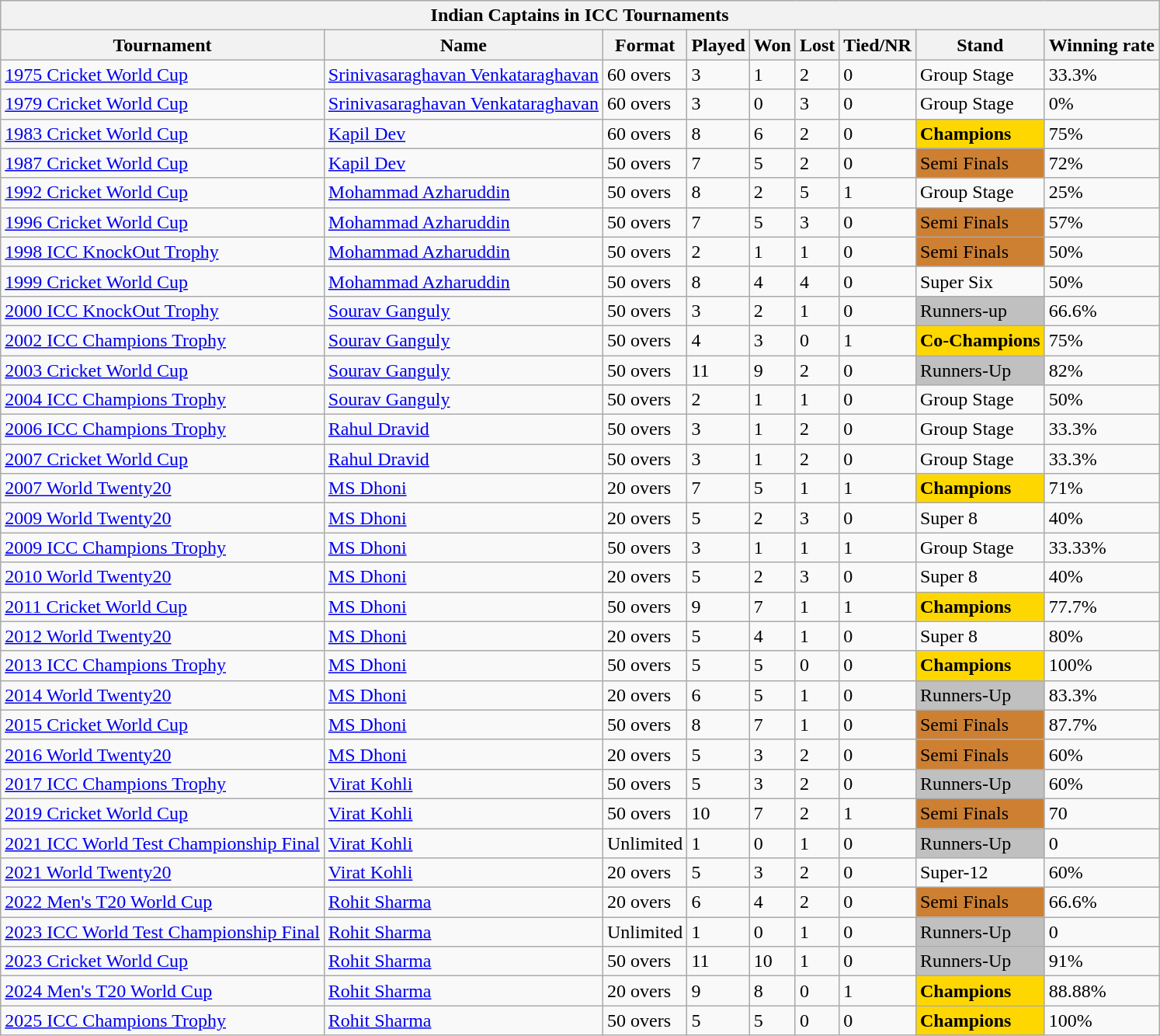<table class="wikitable sortable">
<tr style="background:#efefef;">
<th colspan="9">Indian Captains in ICC Tournaments</th>
</tr>
<tr style="background:#efefef;">
<th>Tournament</th>
<th>Name</th>
<th>Format</th>
<th>Played</th>
<th>Won</th>
<th>Lost</th>
<th>Tied/NR</th>
<th>Stand</th>
<th>Winning rate</th>
</tr>
<tr>
<td><a href='#'>1975 Cricket World Cup</a></td>
<td><a href='#'>Srinivasaraghavan Venkataraghavan</a></td>
<td>60 overs</td>
<td>3</td>
<td>1</td>
<td>2</td>
<td>0</td>
<td>Group Stage</td>
<td>33.3%</td>
</tr>
<tr>
<td><a href='#'>1979 Cricket World Cup</a></td>
<td><a href='#'>Srinivasaraghavan Venkataraghavan</a></td>
<td>60 overs</td>
<td>3</td>
<td>0</td>
<td>3</td>
<td>0</td>
<td>Group Stage</td>
<td>0%</td>
</tr>
<tr>
<td><a href='#'>1983 Cricket World Cup</a></td>
<td><a href='#'>Kapil Dev</a></td>
<td>60 overs</td>
<td>8</td>
<td>6</td>
<td>2</td>
<td>0</td>
<td style="background: gold;"><strong>Champions</strong></td>
<td>75%</td>
</tr>
<tr>
<td><a href='#'>1987 Cricket World Cup</a></td>
<td><a href='#'>Kapil Dev</a></td>
<td>50 overs</td>
<td>7</td>
<td>5</td>
<td>2</td>
<td>0</td>
<td style="background: #CD7F32">Semi Finals</td>
<td>72%</td>
</tr>
<tr>
<td><a href='#'>1992 Cricket World Cup</a></td>
<td><a href='#'>Mohammad Azharuddin </a></td>
<td>50 overs</td>
<td>8</td>
<td>2</td>
<td>5</td>
<td>1</td>
<td>Group Stage</td>
<td>25%</td>
</tr>
<tr>
<td><a href='#'>1996 Cricket World Cup</a></td>
<td><a href='#'>Mohammad Azharuddin </a></td>
<td>50 overs</td>
<td>7</td>
<td>5</td>
<td>3</td>
<td>0</td>
<td style="background: #CD7F32">Semi Finals</td>
<td>57%</td>
</tr>
<tr>
<td><a href='#'>1998 ICC KnockOut Trophy </a></td>
<td><a href='#'>Mohammad Azharuddin</a></td>
<td>50 overs</td>
<td>2</td>
<td>1</td>
<td>1</td>
<td>0</td>
<td style="background: #CD7F32">Semi Finals</td>
<td>50%</td>
</tr>
<tr>
<td><a href='#'>1999 Cricket World Cup</a></td>
<td><a href='#'>Mohammad Azharuddin</a></td>
<td>50 overs</td>
<td>8</td>
<td>4</td>
<td>4</td>
<td>0</td>
<td>Super Six</td>
<td>50%</td>
</tr>
<tr>
<td><a href='#'>2000 ICC KnockOut Trophy </a></td>
<td><a href='#'>Sourav Ganguly </a></td>
<td>50 overs</td>
<td>3</td>
<td>2</td>
<td>1</td>
<td>0</td>
<td style="background: silver;">Runners-up</td>
<td>66.6%</td>
</tr>
<tr>
<td><a href='#'>2002 ICC Champions Trophy </a></td>
<td><a href='#'>Sourav Ganguly </a></td>
<td>50 overs</td>
<td>4</td>
<td>3</td>
<td>0</td>
<td>1</td>
<td style="background: gold;"><strong>Co-Champions</strong></td>
<td>75%</td>
</tr>
<tr>
<td><a href='#'>2003 Cricket World Cup</a></td>
<td><a href='#'>Sourav Ganguly </a></td>
<td>50 overs</td>
<td>11</td>
<td>9</td>
<td>2</td>
<td>0</td>
<td style="background: silver;">Runners-Up</td>
<td>82%</td>
</tr>
<tr>
<td><a href='#'>2004 ICC Champions Trophy </a></td>
<td><a href='#'>Sourav Ganguly</a></td>
<td>50 overs</td>
<td>2</td>
<td>1</td>
<td>1</td>
<td>0</td>
<td>Group Stage</td>
<td>50%</td>
</tr>
<tr>
<td><a href='#'>2006 ICC Champions Trophy </a></td>
<td><a href='#'>Rahul Dravid</a></td>
<td>50 overs</td>
<td>3</td>
<td>1</td>
<td>2</td>
<td>0</td>
<td>Group Stage</td>
<td>33.3%</td>
</tr>
<tr>
<td><a href='#'>2007 Cricket World Cup</a></td>
<td><a href='#'>Rahul Dravid</a></td>
<td>50 overs</td>
<td>3</td>
<td>1</td>
<td>2</td>
<td>0</td>
<td>Group Stage</td>
<td>33.3%</td>
</tr>
<tr>
<td><a href='#'>2007 World Twenty20 </a></td>
<td><a href='#'>MS Dhoni</a></td>
<td>20 overs</td>
<td>7</td>
<td>5</td>
<td>1</td>
<td>1</td>
<td style="background: gold;"><strong>Champions</strong></td>
<td>71%</td>
</tr>
<tr>
<td><a href='#'>2009 World Twenty20 </a></td>
<td><a href='#'>MS Dhoni</a></td>
<td>20 overs</td>
<td>5</td>
<td>2</td>
<td>3</td>
<td>0</td>
<td>Super 8</td>
<td>40%</td>
</tr>
<tr>
<td><a href='#'>2009 ICC Champions Trophy </a></td>
<td><a href='#'>MS Dhoni</a></td>
<td>50 overs</td>
<td>3</td>
<td>1</td>
<td>1</td>
<td>1</td>
<td>Group Stage</td>
<td>33.33%</td>
</tr>
<tr>
<td><a href='#'>2010 World Twenty20 </a></td>
<td><a href='#'>MS Dhoni</a></td>
<td>20 overs</td>
<td>5</td>
<td>2</td>
<td>3</td>
<td>0</td>
<td>Super 8</td>
<td>40%</td>
</tr>
<tr>
<td><a href='#'>2011 Cricket World Cup</a></td>
<td><a href='#'>MS Dhoni</a></td>
<td>50 overs</td>
<td>9</td>
<td>7</td>
<td>1</td>
<td>1</td>
<td style="background: gold;"><strong>Champions</strong></td>
<td>77.7%</td>
</tr>
<tr>
<td><a href='#'>2012 World Twenty20 </a></td>
<td><a href='#'>MS Dhoni</a></td>
<td>20 overs</td>
<td>5</td>
<td>4</td>
<td>1</td>
<td>0</td>
<td>Super 8</td>
<td>80%</td>
</tr>
<tr>
<td><a href='#'>2013 ICC Champions Trophy </a></td>
<td><a href='#'>MS Dhoni</a></td>
<td>50 overs</td>
<td>5</td>
<td>5</td>
<td>0</td>
<td>0</td>
<td style="background: gold;"><strong>Champions</strong></td>
<td>100%</td>
</tr>
<tr>
<td><a href='#'>2014 World Twenty20 </a></td>
<td><a href='#'>MS Dhoni</a></td>
<td>20 overs</td>
<td>6</td>
<td>5</td>
<td>1</td>
<td>0</td>
<td style="background: silver;">Runners-Up</td>
<td>83.3%</td>
</tr>
<tr>
<td><a href='#'>2015 Cricket World Cup</a></td>
<td><a href='#'>MS Dhoni</a></td>
<td>50 overs</td>
<td>8</td>
<td>7</td>
<td>1</td>
<td>0</td>
<td style="background: #CD7F32">Semi Finals</td>
<td>87.7%</td>
</tr>
<tr>
<td><a href='#'>2016 World Twenty20 </a></td>
<td><a href='#'>MS Dhoni</a></td>
<td>20 overs</td>
<td>5</td>
<td>3</td>
<td>2</td>
<td>0</td>
<td style="background: #CD7F32">Semi Finals</td>
<td>60%</td>
</tr>
<tr>
<td><a href='#'>2017 ICC Champions Trophy </a></td>
<td><a href='#'>Virat Kohli</a></td>
<td>50 overs</td>
<td>5</td>
<td>3</td>
<td>2</td>
<td>0</td>
<td style="background: silver;">Runners-Up</td>
<td>60%</td>
</tr>
<tr>
<td><a href='#'>2019 Cricket World Cup</a></td>
<td><a href='#'>Virat Kohli</a></td>
<td>50 overs</td>
<td>10</td>
<td>7</td>
<td>2</td>
<td>1</td>
<td style="background: #CD7F32">Semi Finals</td>
<td>70</td>
</tr>
<tr>
<td><a href='#'>2021 ICC World Test Championship Final</a></td>
<td><a href='#'>Virat Kohli</a></td>
<td>Unlimited</td>
<td>1</td>
<td>0</td>
<td>1</td>
<td>0</td>
<td style="background: silver;">Runners-Up</td>
<td>0</td>
</tr>
<tr>
<td><a href='#'>2021 World Twenty20 </a></td>
<td><a href='#'>Virat Kohli</a></td>
<td>20 overs</td>
<td>5</td>
<td>3</td>
<td>2</td>
<td>0</td>
<td>Super-12</td>
<td>60%</td>
</tr>
<tr>
<td><a href='#'>2022 Men's T20 World Cup</a></td>
<td><a href='#'>Rohit Sharma</a></td>
<td>20 overs</td>
<td>6</td>
<td>4</td>
<td>2</td>
<td>0</td>
<td style="background: #CD7F32">Semi Finals</td>
<td>66.6%</td>
</tr>
<tr>
<td><a href='#'>2023 ICC World Test Championship Final</a></td>
<td><a href='#'>Rohit Sharma</a></td>
<td>Unlimited</td>
<td>1</td>
<td>0</td>
<td>1</td>
<td>0</td>
<td style="background: silver;">Runners-Up</td>
<td>0</td>
</tr>
<tr>
<td><a href='#'>2023 Cricket World Cup</a></td>
<td><a href='#'>Rohit Sharma</a></td>
<td>50 overs</td>
<td>11</td>
<td>10</td>
<td>1</td>
<td>0</td>
<td style="background: silver;">Runners-Up</td>
<td>91%</td>
</tr>
<tr>
<td><a href='#'>2024 Men's T20 World Cup</a></td>
<td><a href='#'>Rohit Sharma</a></td>
<td>20 overs</td>
<td>9</td>
<td>8</td>
<td>0</td>
<td>1</td>
<td style="background: gold;"><strong>Champions</strong></td>
<td>88.88%</td>
</tr>
<tr>
<td><a href='#'>2025 ICC Champions Trophy </a></td>
<td><a href='#'>Rohit Sharma</a></td>
<td>50 overs</td>
<td>5</td>
<td>5</td>
<td>0</td>
<td>0</td>
<td style="background: gold;"><strong>Champions</strong></td>
<td>100%</td>
</tr>
</table>
